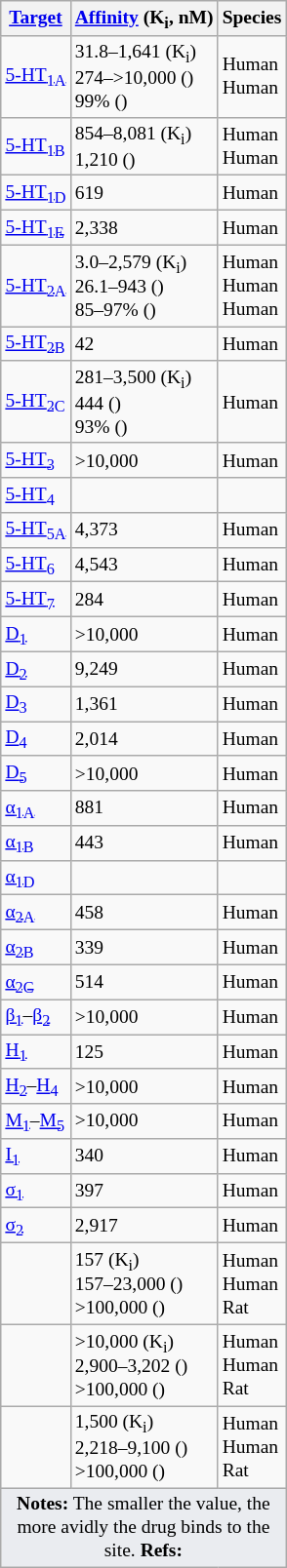<table class="wikitable floatleft" style="font-size:small;">
<tr>
<th><a href='#'>Target</a></th>
<th><a href='#'>Affinity</a> (K<sub>i</sub>, nM)</th>
<th>Species</th>
</tr>
<tr>
<td><a href='#'>5-HT<sub>1A</sub></a></td>
<td>31.8–1,641 (K<sub>i</sub>)<br>274–>10,000 ()<br>99% ()</td>
<td>Human<br>Human</td>
</tr>
<tr>
<td><a href='#'>5-HT<sub>1B</sub></a></td>
<td>854–8,081 (K<sub>i</sub>)<br>1,210 ()</td>
<td>Human<br>Human</td>
</tr>
<tr>
<td><a href='#'>5-HT<sub>1D</sub></a></td>
<td>619</td>
<td>Human</td>
</tr>
<tr>
<td><a href='#'>5-HT<sub>1E</sub></a></td>
<td>2,338</td>
<td>Human</td>
</tr>
<tr>
<td><a href='#'>5-HT<sub>2A</sub></a></td>
<td>3.0–2,579 (K<sub>i</sub>)<br>26.1–943 ()<br>85–97% ()</td>
<td>Human<br>Human<br>Human</td>
</tr>
<tr>
<td><a href='#'>5-HT<sub>2B</sub></a></td>
<td>42</td>
<td>Human</td>
</tr>
<tr>
<td><a href='#'>5-HT<sub>2C</sub></a></td>
<td>281–3,500 (K<sub>i</sub>)<br>444 ()<br>93% ()</td>
<td>Human</td>
</tr>
<tr>
<td><a href='#'>5-HT<sub>3</sub></a></td>
<td>>10,000</td>
<td>Human</td>
</tr>
<tr>
<td><a href='#'>5-HT<sub>4</sub></a></td>
<td></td>
<td></td>
</tr>
<tr>
<td><a href='#'>5-HT<sub>5A</sub></a></td>
<td>4,373</td>
<td>Human</td>
</tr>
<tr>
<td><a href='#'>5-HT<sub>6</sub></a></td>
<td>4,543</td>
<td>Human</td>
</tr>
<tr>
<td><a href='#'>5-HT<sub>7</sub></a></td>
<td>284</td>
<td>Human</td>
</tr>
<tr>
<td><a href='#'>D<sub>1</sub></a></td>
<td>>10,000</td>
<td>Human</td>
</tr>
<tr>
<td><a href='#'>D<sub>2</sub></a></td>
<td>9,249</td>
<td>Human</td>
</tr>
<tr>
<td><a href='#'>D<sub>3</sub></a></td>
<td>1,361</td>
<td>Human</td>
</tr>
<tr>
<td><a href='#'>D<sub>4</sub></a></td>
<td>2,014</td>
<td>Human</td>
</tr>
<tr>
<td><a href='#'>D<sub>5</sub></a></td>
<td>>10,000</td>
<td>Human</td>
</tr>
<tr>
<td><a href='#'>α<sub>1A</sub></a></td>
<td>881</td>
<td>Human</td>
</tr>
<tr>
<td><a href='#'>α<sub>1B</sub></a></td>
<td>443</td>
<td>Human</td>
</tr>
<tr>
<td><a href='#'>α<sub>1D</sub></a></td>
<td></td>
<td></td>
</tr>
<tr>
<td><a href='#'>α<sub>2A</sub></a></td>
<td>458</td>
<td>Human</td>
</tr>
<tr>
<td><a href='#'>α<sub>2B</sub></a></td>
<td>339</td>
<td>Human</td>
</tr>
<tr>
<td><a href='#'>α<sub>2C</sub></a></td>
<td>514</td>
<td>Human</td>
</tr>
<tr>
<td><a href='#'>β<sub>1</sub></a>–<a href='#'>β<sub>2</sub></a></td>
<td>>10,000</td>
<td>Human</td>
</tr>
<tr>
<td><a href='#'>H<sub>1</sub></a></td>
<td>125</td>
<td>Human</td>
</tr>
<tr>
<td><a href='#'>H<sub>2</sub></a>–<a href='#'>H<sub>4</sub></a></td>
<td>>10,000</td>
<td>Human</td>
</tr>
<tr>
<td><a href='#'>M<sub>1</sub></a>–<a href='#'>M<sub>5</sub></a></td>
<td>>10,000</td>
<td>Human</td>
</tr>
<tr>
<td><a href='#'>I<sub>1</sub></a></td>
<td>340</td>
<td>Human</td>
</tr>
<tr>
<td><a href='#'>σ<sub>1</sub></a></td>
<td>397</td>
<td>Human</td>
</tr>
<tr>
<td><a href='#'>σ<sub>2</sub></a></td>
<td>2,917</td>
<td>Human</td>
</tr>
<tr>
<td></td>
<td>157 (K<sub>i</sub>)<br>157–23,000 ()<br>>100,000 ()</td>
<td>Human<br>Human<br>Rat</td>
</tr>
<tr>
<td></td>
<td>>10,000 (K<sub>i</sub>)<br>2,900–3,202 ()<br>>100,000 ()</td>
<td>Human<br>Human<br>Rat</td>
</tr>
<tr>
<td></td>
<td>1,500 (K<sub>i</sub>)<br>2,218–9,100 ()<br>>100,000 ()</td>
<td>Human<br>Human<br>Rat</td>
</tr>
<tr class="sortbottom">
<td colspan="3" style="width: 1px; background-color:#eaecf0; text-align: center;"><strong>Notes:</strong> The smaller the value, the more avidly the drug binds to the site. <strong>Refs:</strong> </td>
</tr>
</table>
